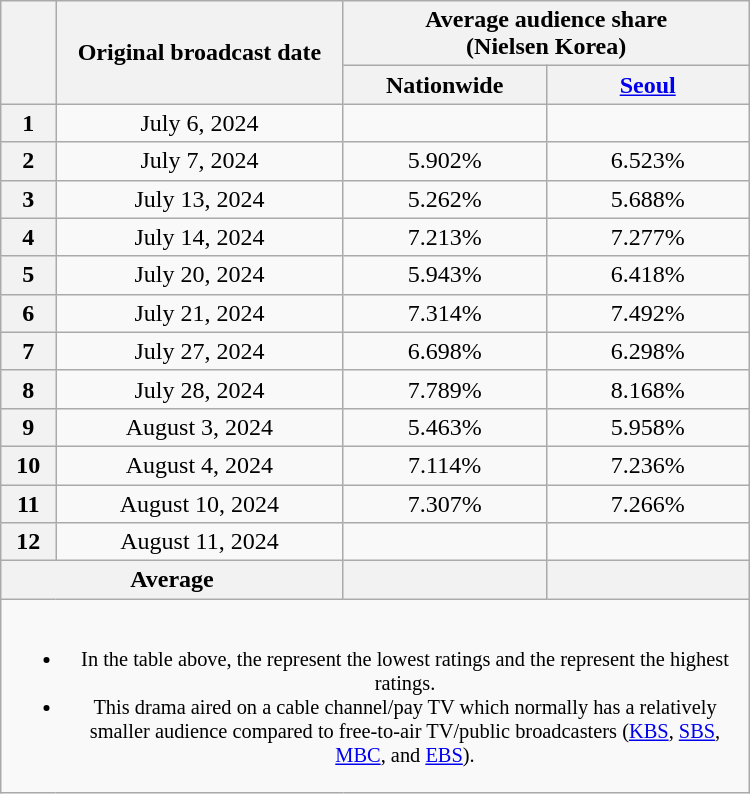<table class="wikitable" style="margin-left:auto; margin-right:auto; width:500px; text-align:center">
<tr>
<th scope="col" rowspan="2"></th>
<th scope="col" rowspan="2">Original broadcast date</th>
<th scope="col" colspan="2">Average audience share<br>(Nielsen Korea)</th>
</tr>
<tr>
<th scope="col" style="width:8em">Nationwide</th>
<th scope="col" style="width:8em"><a href='#'>Seoul</a></th>
</tr>
<tr>
<th scope="col">1</th>
<td>July 6, 2024</td>
<td><strong></strong> </td>
<td><strong></strong> </td>
</tr>
<tr>
<th scope="col">2</th>
<td>July 7, 2024</td>
<td>5.902% </td>
<td>6.523% </td>
</tr>
<tr>
<th scope="col">3</th>
<td>July 13, 2024</td>
<td>5.262% </td>
<td>5.688% </td>
</tr>
<tr>
<th scope="col">4</th>
<td>July 14, 2024</td>
<td>7.213% </td>
<td>7.277% </td>
</tr>
<tr>
<th scope="col">5</th>
<td>July 20, 2024</td>
<td>5.943% </td>
<td>6.418% </td>
</tr>
<tr>
<th scope="col">6</th>
<td>July 21, 2024</td>
<td>7.314% </td>
<td>7.492% </td>
</tr>
<tr>
<th scope="col">7</th>
<td>July 27, 2024</td>
<td>6.698% </td>
<td>6.298% </td>
</tr>
<tr>
<th scope="col">8</th>
<td>July 28, 2024</td>
<td>7.789% </td>
<td>8.168% </td>
</tr>
<tr>
<th scope="col">9</th>
<td>August 3, 2024</td>
<td>5.463% </td>
<td>5.958% </td>
</tr>
<tr>
<th scope="col">10</th>
<td>August 4, 2024</td>
<td>7.114% </td>
<td>7.236% </td>
</tr>
<tr>
<th scope="col">11</th>
<td>August 10, 2024</td>
<td>7.307% </td>
<td>7.266% </td>
</tr>
<tr>
<th scope="col">12</th>
<td>August 11, 2024</td>
<td><strong></strong> </td>
<td><strong></strong> </td>
</tr>
<tr>
<th scope="col" colspan="2">Average</th>
<th scope="col"></th>
<th scope="col"></th>
</tr>
<tr>
<td colspan="4" style="font-size:85%"><br><ul><li>In the table above, the <strong></strong> represent the lowest ratings and the <strong></strong> represent the highest ratings.</li><li>This drama aired on a cable channel/pay TV which normally has a relatively smaller audience compared to free-to-air TV/public broadcasters (<a href='#'>KBS</a>, <a href='#'>SBS</a>, <a href='#'>MBC</a>, and <a href='#'>EBS</a>).</li></ul></td>
</tr>
</table>
